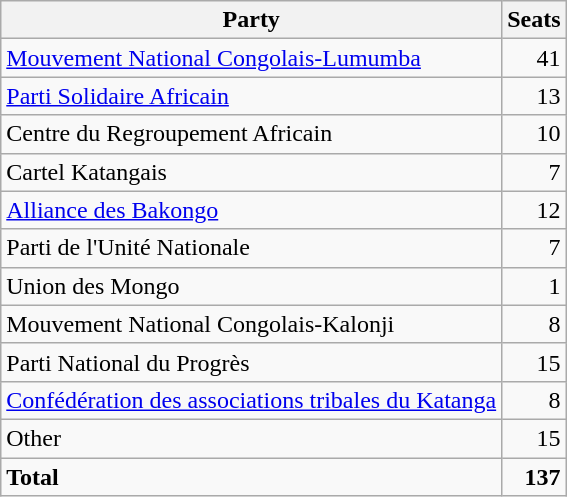<table class=wikitable style=text-align:right>
<tr>
<th>Party</th>
<th>Seats</th>
</tr>
<tr>
<td align=left><a href='#'>Mouvement National Congolais-Lumumba</a></td>
<td>41</td>
</tr>
<tr>
<td align=left><a href='#'>Parti Solidaire Africain</a></td>
<td>13</td>
</tr>
<tr>
<td align=left>Centre du Regroupement Africain</td>
<td>10</td>
</tr>
<tr>
<td align=left>Cartel Katangais</td>
<td>7</td>
</tr>
<tr>
<td align=left><a href='#'>Alliance des Bakongo</a></td>
<td>12</td>
</tr>
<tr>
<td align=left>Parti de l'Unité Nationale</td>
<td>7</td>
</tr>
<tr>
<td align=left>Union des Mongo</td>
<td>1</td>
</tr>
<tr>
<td align=left>Mouvement National Congolais-Kalonji</td>
<td>8</td>
</tr>
<tr>
<td align=left>Parti National du Progrès</td>
<td>15</td>
</tr>
<tr>
<td align=left><a href='#'>Confédération des associations tribales du Katanga</a></td>
<td>8</td>
</tr>
<tr>
<td align=left>Other</td>
<td>15</td>
</tr>
<tr>
<td align=left><strong>Total</strong></td>
<td><strong>137</strong></td>
</tr>
</table>
